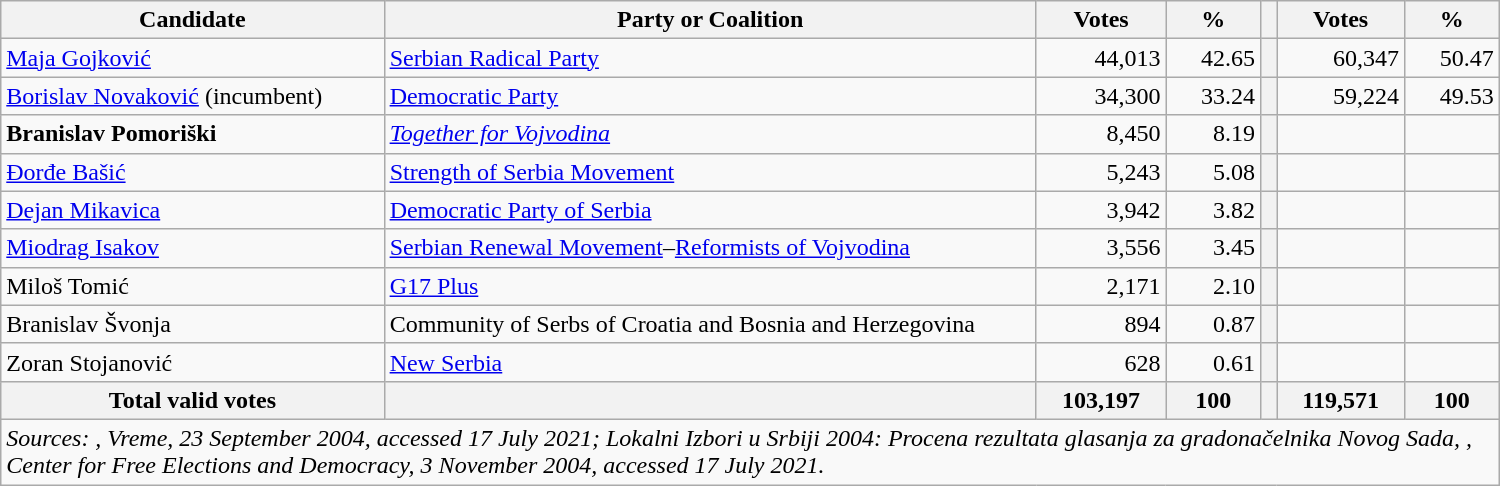<table style="width:1000px;" class="wikitable">
<tr>
<th>Candidate</th>
<th>Party or Coalition</th>
<th>Votes</th>
<th>%</th>
<th></th>
<th>Votes</th>
<th>%</th>
</tr>
<tr>
<td align="left"><a href='#'>Maja Gojković</a></td>
<td align="left"><a href='#'>Serbian Radical Party</a></td>
<td align="right">44,013</td>
<td align="right">42.65</td>
<th align="left"></th>
<td align="right">60,347</td>
<td align="right">50.47</td>
</tr>
<tr>
<td align="left"><a href='#'>Borislav Novaković</a> (incumbent)</td>
<td align="left"><a href='#'>Democratic Party</a></td>
<td align="right">34,300</td>
<td align="right">33.24</td>
<th align="left"></th>
<td align="right">59,224</td>
<td align="right">49.53</td>
</tr>
<tr>
<td align="left"><strong>Branislav Pomoriški</strong></td>
<td align="left"><em><a href='#'>Together for Vojvodina</a></em></td>
<td align="right">8,450</td>
<td align="right">8.19</td>
<th align="left"></th>
<td align="right"></td>
<td align="right"></td>
</tr>
<tr>
<td align="left"><a href='#'>Đorđe Bašić</a></td>
<td align="left"><a href='#'>Strength of Serbia Movement</a></td>
<td align="right">5,243</td>
<td align="right">5.08</td>
<th align="left"></th>
<td align="right"></td>
<td align="right"></td>
</tr>
<tr>
<td align="left"><a href='#'>Dejan Mikavica</a></td>
<td align="left"><a href='#'>Democratic Party of Serbia</a></td>
<td align="right">3,942</td>
<td align="right">3.82</td>
<th align="left"></th>
<td align="right"></td>
<td align="right"></td>
</tr>
<tr>
<td align="left"><a href='#'>Miodrag Isakov</a></td>
<td align="left"><a href='#'>Serbian Renewal Movement</a>–<a href='#'>Reformists of Vojvodina</a></td>
<td align="right">3,556</td>
<td align="right">3.45</td>
<th align="left"></th>
<td align="right"></td>
<td align="right"></td>
</tr>
<tr>
<td align="left">Miloš Tomić</td>
<td align="left"><a href='#'>G17 Plus</a></td>
<td align="right">2,171</td>
<td align="right">2.10</td>
<th align="left"></th>
<td align="right"></td>
<td align="right"></td>
</tr>
<tr>
<td align="left">Branislav Švonja</td>
<td align="left">Community of Serbs of Croatia and Bosnia and Herzegovina</td>
<td align="right">894</td>
<td align="right">0.87</td>
<th align="left"></th>
<td align="right"></td>
<td align="right"></td>
</tr>
<tr>
<td align="left">Zoran Stojanović</td>
<td align="left"><a href='#'>New Serbia</a></td>
<td align="right">628</td>
<td align="right">0.61</td>
<th align="left"></th>
<td align="right"></td>
<td align="right"></td>
</tr>
<tr>
<th align="left">Total valid votes</th>
<th align="left"></th>
<th align="right">103,197</th>
<th align="right">100</th>
<th align="left"></th>
<th align="right">119,571</th>
<th align="right">100</th>
</tr>
<tr>
<td colspan=7><em>Sources: , Vreme, 23 September 2004, accessed 17 July 2021; Lokalni Izbori u Srbiji 2004: Procena rezultata glasanja za gradonačelnika Novog Sada, , Center for Free Elections and Democracy, 3 November 2004, accessed 17 July 2021.</td>
</tr>
</table>
